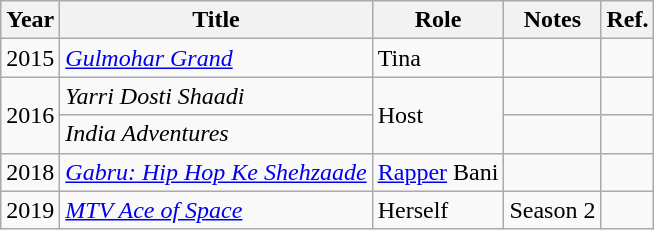<table class="wikitable sortable">
<tr>
<th>Year</th>
<th>Title</th>
<th>Role</th>
<th class="unsortable">Notes</th>
<th class="unsortable">Ref.</th>
</tr>
<tr>
<td>2015</td>
<td><em><a href='#'>Gulmohar Grand</a></em></td>
<td>Tina</td>
<td></td>
<td></td>
</tr>
<tr>
<td rowspan="2">2016</td>
<td><em>Yarri Dosti Shaadi</em></td>
<td rowspan="2">Host</td>
<td></td>
<td></td>
</tr>
<tr>
<td><em>India Adventures</em></td>
<td></td>
<td></td>
</tr>
<tr>
<td>2018</td>
<td><em><a href='#'>Gabru: Hip Hop Ke Shehzaade</a></em></td>
<td><a href='#'>Rapper</a> Bani</td>
<td></td>
<td></td>
</tr>
<tr>
<td>2019</td>
<td><em><a href='#'>MTV Ace of Space</a></em></td>
<td>Herself</td>
<td>Season 2</td>
<td></td>
</tr>
</table>
